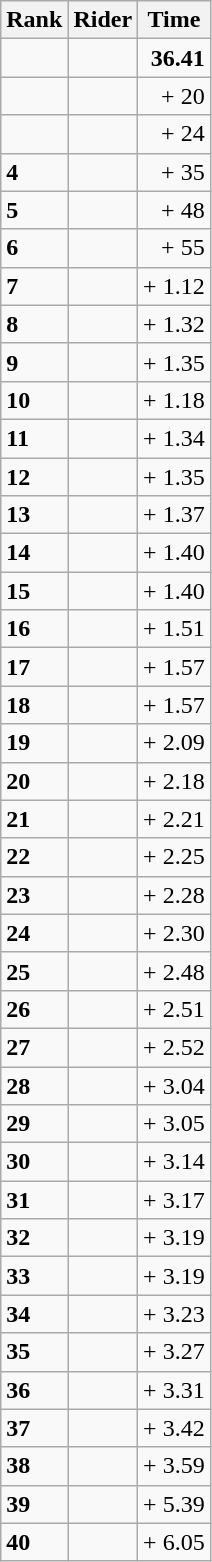<table class=wikitable>
<tr>
<th>Rank</th>
<th>Rider</th>
<th>Time</th>
</tr>
<tr>
<td></td>
<td align="left"></td>
<td align="right"><strong>36.41</strong></td>
</tr>
<tr>
<td></td>
<td align="left"></td>
<td align="right">+ 20</td>
</tr>
<tr>
<td></td>
<td align="left"></td>
<td align="right">+ 24</td>
</tr>
<tr>
<td><strong>4</strong></td>
<td align="left"></td>
<td align="right">+ 35</td>
</tr>
<tr>
<td><strong>5</strong></td>
<td align="left"></td>
<td align="right">+ 48</td>
</tr>
<tr>
<td><strong>6</strong></td>
<td align="left"></td>
<td align="right">+ 55</td>
</tr>
<tr>
<td><strong>7</strong></td>
<td align="left"></td>
<td align="right">+ 1.12</td>
</tr>
<tr>
<td><strong>8</strong></td>
<td align="left"></td>
<td align="right">+ 1.32</td>
</tr>
<tr>
<td><strong>9</strong></td>
<td align="left"></td>
<td align="right">+ 1.35</td>
</tr>
<tr>
<td><strong>10</strong></td>
<td align="left"></td>
<td align="right">+ 1.18</td>
</tr>
<tr>
<td><strong>11</strong></td>
<td align=left></td>
<td align="right">+ 1.34</td>
</tr>
<tr>
<td><strong>12</strong></td>
<td align=left></td>
<td align="right">+ 1.35</td>
</tr>
<tr>
<td><strong>13</strong></td>
<td align=left></td>
<td align="right">+ 1.37</td>
</tr>
<tr>
<td><strong>14</strong></td>
<td align=left></td>
<td align="right">+ 1.40</td>
</tr>
<tr>
<td><strong>15</strong></td>
<td align=left></td>
<td align="right">+ 1.40</td>
</tr>
<tr>
<td><strong>16</strong></td>
<td align=left></td>
<td align="right">+ 1.51</td>
</tr>
<tr>
<td><strong>17</strong></td>
<td align=left></td>
<td align="right">+ 1.57</td>
</tr>
<tr>
<td><strong>18</strong></td>
<td align=left></td>
<td align="right">+ 1.57</td>
</tr>
<tr>
<td><strong>19</strong></td>
<td align=left></td>
<td align="right">+ 2.09</td>
</tr>
<tr>
<td><strong>20</strong></td>
<td align=left></td>
<td align="right">+ 2.18</td>
</tr>
<tr>
<td><strong>21</strong></td>
<td align=left></td>
<td align="right">+ 2.21</td>
</tr>
<tr>
<td><strong>22</strong></td>
<td align=left></td>
<td align="right">+ 2.25</td>
</tr>
<tr>
<td><strong>23</strong></td>
<td align=left></td>
<td align="right">+ 2.28</td>
</tr>
<tr>
<td><strong>24</strong></td>
<td align=left></td>
<td align="right">+ 2.30</td>
</tr>
<tr>
<td><strong>25</strong></td>
<td align=left></td>
<td align="right">+ 2.48</td>
</tr>
<tr>
<td><strong>26</strong></td>
<td align=left></td>
<td align="right">+ 2.51</td>
</tr>
<tr>
<td><strong>27</strong></td>
<td align=left></td>
<td align="right">+ 2.52</td>
</tr>
<tr>
<td><strong>28</strong></td>
<td align=left></td>
<td align="right">+ 3.04</td>
</tr>
<tr>
<td><strong>29</strong></td>
<td align=left></td>
<td align="right">+ 3.05</td>
</tr>
<tr>
<td><strong>30</strong></td>
<td align=left></td>
<td align="right">+ 3.14</td>
</tr>
<tr>
<td><strong>31</strong></td>
<td align=left></td>
<td align="right">+ 3.17</td>
</tr>
<tr>
<td><strong>32</strong></td>
<td align=left></td>
<td align="right">+ 3.19</td>
</tr>
<tr>
<td><strong>33</strong></td>
<td align=left></td>
<td align="right">+ 3.19</td>
</tr>
<tr>
<td><strong>34</strong></td>
<td align=left></td>
<td align="right">+ 3.23</td>
</tr>
<tr>
<td><strong>35</strong></td>
<td align=left></td>
<td align="right">+ 3.27</td>
</tr>
<tr>
<td><strong>36</strong></td>
<td align=left></td>
<td align="right">+ 3.31</td>
</tr>
<tr>
<td><strong>37</strong></td>
<td align=left></td>
<td align="right">+ 3.42</td>
</tr>
<tr>
<td><strong>38</strong></td>
<td align=left></td>
<td align="right">+ 3.59</td>
</tr>
<tr>
<td><strong>39</strong></td>
<td align=left></td>
<td align="right">+ 5.39</td>
</tr>
<tr>
<td><strong>40</strong></td>
<td align=left></td>
<td align="right">+ 6.05</td>
</tr>
</table>
